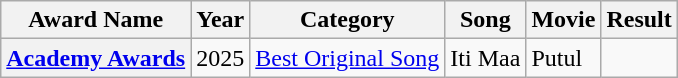<table class="wikitable sortable plainrowheaders">
<tr>
<th scope="col">Award Name</th>
<th scope="col">Year</th>
<th scope="col">Category</th>
<th scope="col">Song</th>
<th scope="col">Movie</th>
<th scope="col">Result</th>
</tr>
<tr>
<th rowspan="8"><a href='#'>Academy Awards</a></th>
<td>2025</td>
<td><a href='#'>Best Original Song</a></td>
<td>Iti Maa</td>
<td>Putul</td>
<td></td>
</tr>
</table>
